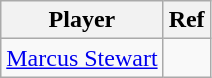<table class="wikitable" style="text-align:center">
<tr>
<th width=0%>Player</th>
<th width=0%>Ref</th>
</tr>
<tr>
<td> <a href='#'>Marcus Stewart</a></td>
<td></td>
</tr>
</table>
